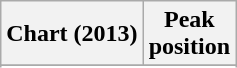<table class="wikitable sortable">
<tr>
<th>Chart (2013)</th>
<th>Peak<br>position</th>
</tr>
<tr>
</tr>
<tr>
</tr>
<tr>
</tr>
</table>
